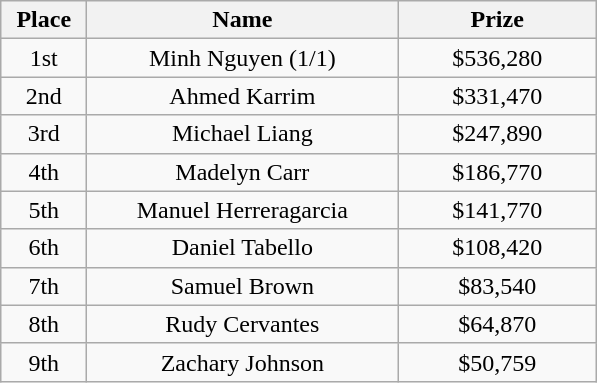<table class="wikitable">
<tr>
<th width="50">Place</th>
<th width="200">Name</th>
<th width="125">Prize</th>
</tr>
<tr>
<td align = "center">1st</td>
<td align = "center"> Minh Nguyen (1/1)</td>
<td align = "center">$536,280</td>
</tr>
<tr>
<td align = "center">2nd</td>
<td align = "center"> Ahmed Karrim</td>
<td align = "center">$331,470</td>
</tr>
<tr>
<td align = "center">3rd</td>
<td align = "center"> Michael Liang</td>
<td align = "center">$247,890</td>
</tr>
<tr>
<td align = "center">4th</td>
<td align = "center"> Madelyn Carr</td>
<td align = "center">$186,770</td>
</tr>
<tr>
<td align = "center">5th</td>
<td align = "center"> Manuel Herreragarcia</td>
<td align = "center">$141,770</td>
</tr>
<tr>
<td align = "center">6th</td>
<td align = "center"> Daniel Tabello</td>
<td align = "center">$108,420</td>
</tr>
<tr>
<td align = "center">7th</td>
<td align = "center"> Samuel Brown</td>
<td align = "center">$83,540</td>
</tr>
<tr>
<td align = "center">8th</td>
<td align = "center"> Rudy Cervantes</td>
<td align = "center">$64,870</td>
</tr>
<tr>
<td align = "center">9th</td>
<td align = "center"> Zachary Johnson</td>
<td align = "center">$50,759</td>
</tr>
</table>
